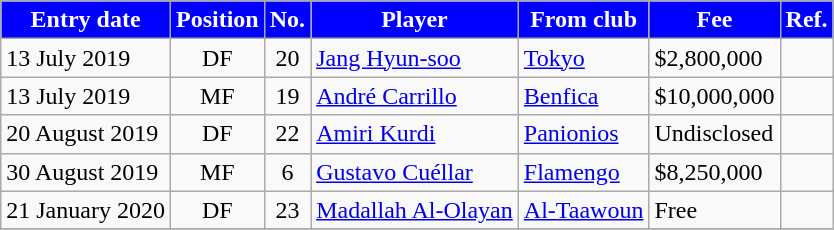<table class="wikitable sortable">
<tr>
<th style="background:blue; color:white;"><strong>Entry date</strong></th>
<th style="background:blue; color:white;"><strong>Position</strong></th>
<th style="background:blue; color:white;"><strong>No.</strong></th>
<th style="background:blue; color:white;"><strong>Player</strong></th>
<th style="background:blue; color:white;"><strong>From club</strong></th>
<th style="background:blue; color:white;"><strong>Fee</strong></th>
<th style="background:blue; color:white;"><strong>Ref.</strong></th>
</tr>
<tr>
<td>13 July 2019</td>
<td style="text-align:center;">DF</td>
<td style="text-align:center;">20</td>
<td style="text-align:left;"> <a href='#'>Jang Hyun-soo</a></td>
<td style="text-align:left;"> <a href='#'>Tokyo</a></td>
<td>$2,800,000</td>
<td></td>
</tr>
<tr>
<td>13 July 2019</td>
<td style="text-align:center;">MF</td>
<td style="text-align:center;">19</td>
<td style="text-align:left;"> <a href='#'>André Carrillo</a></td>
<td style="text-align:left;"> <a href='#'>Benfica</a></td>
<td>$10,000,000</td>
<td></td>
</tr>
<tr>
<td>20 August 2019</td>
<td style="text-align:center;">DF</td>
<td style="text-align:center;">22</td>
<td style="text-align:left;"> <a href='#'>Amiri Kurdi</a></td>
<td style="text-align:left;"> <a href='#'>Panionios</a></td>
<td>Undisclosed</td>
<td></td>
</tr>
<tr>
<td>30 August 2019</td>
<td style="text-align:center;">MF</td>
<td style="text-align:center;">6</td>
<td style="text-align:left;"> <a href='#'>Gustavo Cuéllar</a></td>
<td style="text-align:left;"> <a href='#'>Flamengo</a></td>
<td>$8,250,000</td>
<td></td>
</tr>
<tr>
<td>21 January 2020</td>
<td style="text-align:center;">DF</td>
<td style="text-align:center;">23</td>
<td style="text-align:left;"> <a href='#'>Madallah Al-Olayan</a></td>
<td style="text-align:left;"> <a href='#'>Al-Taawoun</a></td>
<td>Free</td>
<td></td>
</tr>
<tr>
</tr>
</table>
